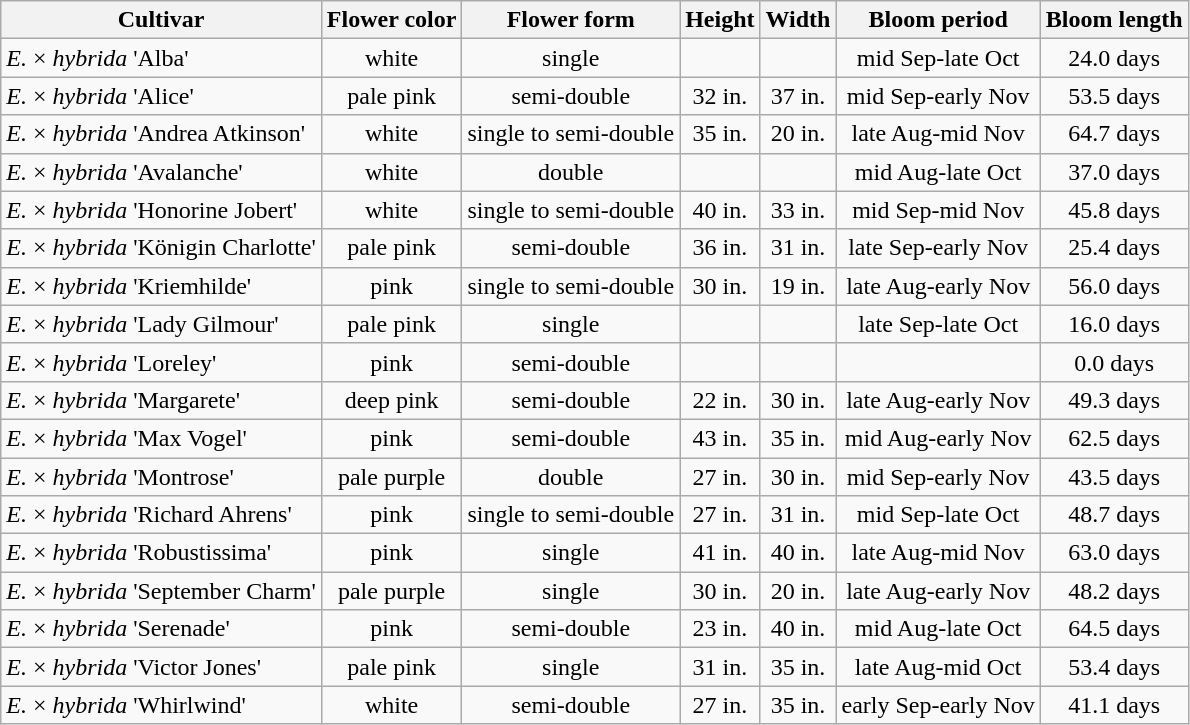<table class="wikitable">
<tr>
<th>Cultivar</th>
<th>Flower color</th>
<th>Flower form</th>
<th>Height</th>
<th>Width</th>
<th>Bloom period</th>
<th>Bloom length</th>
</tr>
<tr>
<td><em>E.</em> × <em>hybrida</em> 'Alba'</td>
<td style="text-align: center">white</td>
<td style="text-align: center">single</td>
<td style="text-align: center"></td>
<td style="text-align: center"></td>
<td style="text-align: center">mid Sep-late Oct</td>
<td style="text-align: center">24.0 days</td>
</tr>
<tr>
<td><em>E.</em> × <em>hybrida</em> 'Alice'</td>
<td style="text-align: center">pale pink</td>
<td style="text-align: center">semi-double</td>
<td style="text-align: center">32 in.</td>
<td style="text-align: center">37 in.</td>
<td style="text-align: center">mid Sep-early Nov</td>
<td style="text-align: center">53.5 days</td>
</tr>
<tr>
<td><em>E.</em> × <em>hybrida</em> 'Andrea Atkinson'</td>
<td style="text-align: center">white</td>
<td style="text-align: center">single to semi-double</td>
<td style="text-align: center">35 in.</td>
<td style="text-align: center">20 in.</td>
<td style="text-align: center">late Aug-mid Nov</td>
<td style="text-align: center">64.7 days</td>
</tr>
<tr>
<td><em>E.</em> × <em>hybrida</em> 'Avalanche'</td>
<td style="text-align: center">white</td>
<td style="text-align: center">double</td>
<td style="text-align: center"></td>
<td style="text-align: center"></td>
<td style="text-align: center">mid Aug-late Oct</td>
<td style="text-align: center">37.0 days</td>
</tr>
<tr>
<td><em>E.</em> × <em>hybrida</em> 'Honorine Jobert'</td>
<td style="text-align: center">white</td>
<td style="text-align: center">single to semi-double</td>
<td style="text-align: center">40 in.</td>
<td style="text-align: center">33 in.</td>
<td style="text-align: center">mid Sep-mid Nov</td>
<td style="text-align: center">45.8 days</td>
</tr>
<tr>
<td><em>E.</em> × <em>hybrida</em> 'Königin Charlotte'</td>
<td style="text-align: center">pale pink</td>
<td style="text-align: center">semi-double</td>
<td style="text-align: center">36 in.</td>
<td style="text-align: center">31 in.</td>
<td style="text-align: center">late Sep-early Nov</td>
<td style="text-align: center">25.4 days</td>
</tr>
<tr>
<td><em>E.</em> × <em>hybrida</em> 'Kriemhilde'</td>
<td style="text-align: center">pink</td>
<td style="text-align: center">single to semi-double</td>
<td style="text-align: center">30 in.</td>
<td style="text-align: center">19 in.</td>
<td style="text-align: center">late Aug-early Nov</td>
<td style="text-align: center">56.0 days</td>
</tr>
<tr>
<td><em>E.</em> × <em>hybrida</em> 'Lady Gilmour'</td>
<td style="text-align: center">pale pink</td>
<td style="text-align: center">single</td>
<td style="text-align: center"></td>
<td style="text-align: center"></td>
<td style="text-align: center">late Sep-late Oct</td>
<td style="text-align: center">16.0 days</td>
</tr>
<tr>
<td><em>E.</em> × <em>hybrida</em> 'Loreley'</td>
<td style="text-align: center">pink</td>
<td style="text-align: center">semi-double</td>
<td style="text-align: center"></td>
<td style="text-align: center"></td>
<td style="text-align: center"></td>
<td style="text-align: center">0.0 days</td>
</tr>
<tr>
<td><em>E.</em> × <em>hybrida</em> 'Margarete'</td>
<td style="text-align: center">deep pink</td>
<td style="text-align: center">semi-double</td>
<td style="text-align: center">22 in.</td>
<td style="text-align: center">30 in.</td>
<td style="text-align: center">late Aug-early Nov</td>
<td style="text-align: center">49.3 days</td>
</tr>
<tr>
<td><em>E.</em> × <em>hybrida</em> 'Max Vogel'</td>
<td style="text-align: center">pink</td>
<td style="text-align: center">semi-double</td>
<td style="text-align: center">43 in.</td>
<td style="text-align: center">35 in.</td>
<td style="text-align: center">mid Aug-early Nov</td>
<td style="text-align: center">62.5 days</td>
</tr>
<tr>
<td><em>E.</em> × <em>hybrida</em> 'Montrose'</td>
<td style="text-align: center">pale purple</td>
<td style="text-align: center">double</td>
<td style="text-align: center">27 in.</td>
<td style="text-align: center">30 in.</td>
<td style="text-align: center">mid Sep-early Nov</td>
<td style="text-align: center">43.5 days</td>
</tr>
<tr>
<td><em>E.</em> × <em>hybrida</em> 'Richard Ahrens'</td>
<td style="text-align: center">pink</td>
<td style="text-align: center">single to semi-double</td>
<td style="text-align: center">27 in.</td>
<td style="text-align: center">31 in.</td>
<td style="text-align: center">mid Sep-late Oct</td>
<td style="text-align: center">48.7 days</td>
</tr>
<tr>
<td><em>E.</em> × <em>hybrida</em> 'Robustissima'</td>
<td style="text-align: center">pink</td>
<td style="text-align: center">single</td>
<td style="text-align: center">41 in.</td>
<td style="text-align: center">40 in.</td>
<td style="text-align: center">late Aug-mid Nov</td>
<td style="text-align: center">63.0 days</td>
</tr>
<tr>
<td><em>E.</em> × <em>hybrida</em> 'September Charm'</td>
<td style="text-align: center">pale purple</td>
<td style="text-align: center">single</td>
<td style="text-align: center">30 in.</td>
<td style="text-align: center">20 in.</td>
<td style="text-align: center">late Aug-early Nov</td>
<td style="text-align: center">48.2 days</td>
</tr>
<tr>
<td><em>E.</em> × <em>hybrida</em> 'Serenade'</td>
<td style="text-align: center">pink</td>
<td style="text-align: center">semi-double</td>
<td style="text-align: center">23 in.</td>
<td style="text-align: center">40 in.</td>
<td style="text-align: center">mid Aug-late Oct</td>
<td style="text-align: center">64.5 days</td>
</tr>
<tr>
<td><em>E.</em> × <em>hybrida</em> 'Victor Jones'</td>
<td style="text-align: center">pale pink</td>
<td style="text-align: center">single</td>
<td style="text-align: center">31 in.</td>
<td style="text-align: center">35 in.</td>
<td style="text-align: center">late Aug-mid Oct</td>
<td style="text-align: center">53.4 days</td>
</tr>
<tr>
<td><em>E.</em> × <em>hybrida</em> 'Whirlwind'</td>
<td style="text-align: center">white</td>
<td style="text-align: center">semi-double</td>
<td style="text-align: center">27 in.</td>
<td style="text-align: center">35 in.</td>
<td style="text-align: center">early Sep-early Nov</td>
<td style="text-align: center">41.1 days</td>
</tr>
</table>
